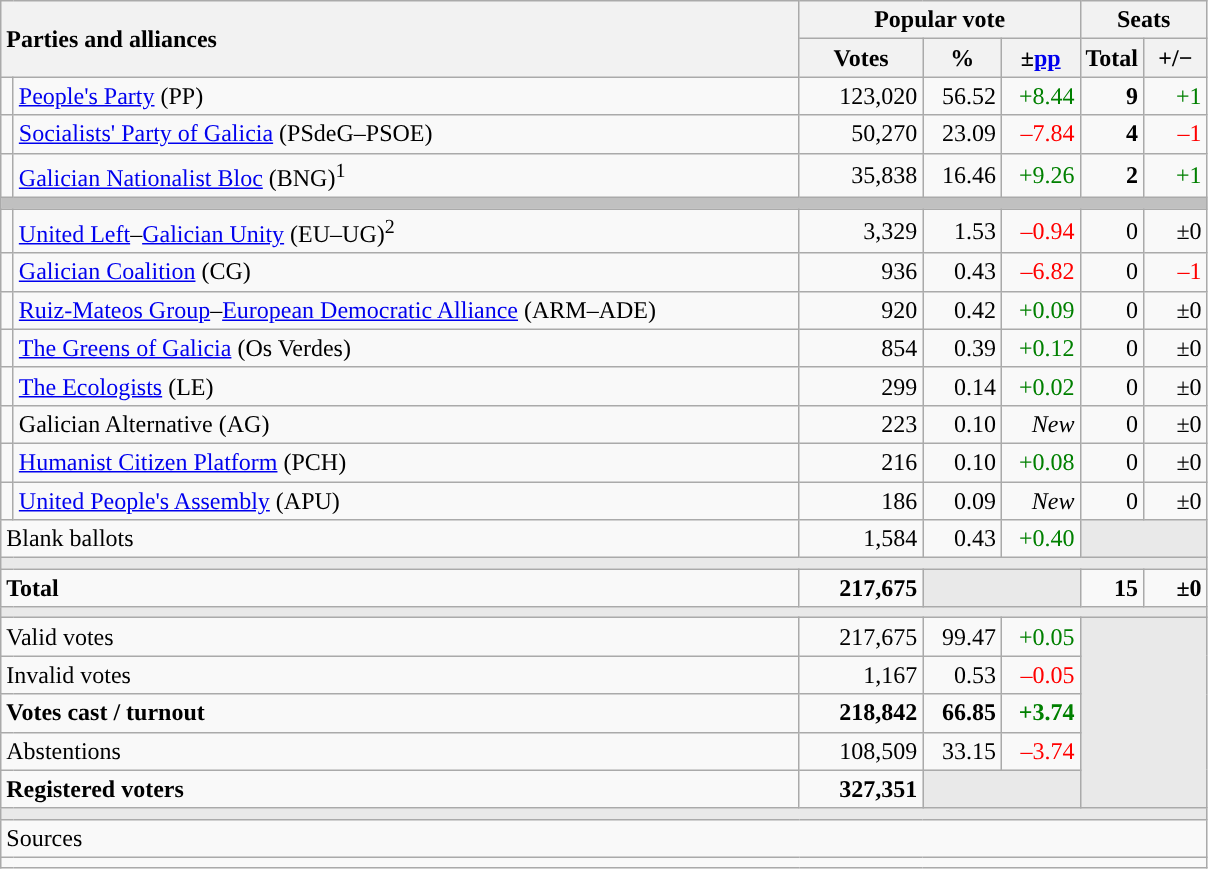<table class="wikitable" style="text-align:right;">
<tr>
<th style="text-align:left;" rowspan="2" colspan="2" width="525">Parties and alliances</th>
<th colspan="3">Popular vote</th>
<th colspan="2">Seats</th>
</tr>
<tr>
<th width="75">Votes</th>
<th width="45">%</th>
<th width="45">±<a href='#'>pp</a></th>
<th width="35">Total</th>
<th width="35">+/−</th>
</tr>
<tr>
<td width="1" style="color:inherit;background:"></td>
<td align="left"><a href='#'>People's Party</a> (PP)</td>
<td>123,020</td>
<td>56.52</td>
<td style="color:green;">+8.44</td>
<td><strong>9</strong></td>
<td style="color:green;">+1</td>
</tr>
<tr>
<td style="color:inherit;background:"></td>
<td align="left"><a href='#'>Socialists' Party of Galicia</a> (PSdeG–PSOE)</td>
<td>50,270</td>
<td>23.09</td>
<td style="color:red;">–7.84</td>
<td><strong>4</strong></td>
<td style="color:red;">–1</td>
</tr>
<tr>
<td style="color:inherit;background:"></td>
<td align="left"><a href='#'>Galician Nationalist Bloc</a> (BNG)<sup>1</sup></td>
<td>35,838</td>
<td>16.46</td>
<td style="color:green;">+9.26</td>
<td><strong>2</strong></td>
<td style="color:green;">+1</td>
</tr>
<tr>
<td colspan="7" bgcolor="#C0C0C0"></td>
</tr>
<tr>
<td style="color:inherit;background:"></td>
<td align="left"><a href='#'>United Left</a>–<a href='#'>Galician Unity</a> (EU–UG)<sup>2</sup></td>
<td>3,329</td>
<td>1.53</td>
<td style="color:red;">–0.94</td>
<td>0</td>
<td>±0</td>
</tr>
<tr>
<td style="color:inherit;background:"></td>
<td align="left"><a href='#'>Galician Coalition</a> (CG)</td>
<td>936</td>
<td>0.43</td>
<td style="color:red;">–6.82</td>
<td>0</td>
<td style="color:red;">–1</td>
</tr>
<tr>
<td style="color:inherit;background:"></td>
<td align="left"><a href='#'>Ruiz-Mateos Group</a>–<a href='#'>European Democratic Alliance</a> (ARM–ADE)</td>
<td>920</td>
<td>0.42</td>
<td style="color:green;">+0.09</td>
<td>0</td>
<td>±0</td>
</tr>
<tr>
<td style="color:inherit;background:"></td>
<td align="left"><a href='#'>The Greens of Galicia</a> (Os Verdes)</td>
<td>854</td>
<td>0.39</td>
<td style="color:green;">+0.12</td>
<td>0</td>
<td>±0</td>
</tr>
<tr>
<td style="color:inherit;background:"></td>
<td align="left"><a href='#'>The Ecologists</a> (LE)</td>
<td>299</td>
<td>0.14</td>
<td style="color:green;">+0.02</td>
<td>0</td>
<td>±0</td>
</tr>
<tr>
<td style="color:inherit;background:"></td>
<td align="left">Galician Alternative (AG)</td>
<td>223</td>
<td>0.10</td>
<td><em>New</em></td>
<td>0</td>
<td>±0</td>
</tr>
<tr>
<td style="color:inherit;background:"></td>
<td align="left"><a href='#'>Humanist Citizen Platform</a> (PCH)</td>
<td>216</td>
<td>0.10</td>
<td style="color:green;">+0.08</td>
<td>0</td>
<td>±0</td>
</tr>
<tr>
<td style="color:inherit;background:"></td>
<td align="left"><a href='#'>United People's Assembly</a> (APU)</td>
<td>186</td>
<td>0.09</td>
<td><em>New</em></td>
<td>0</td>
<td>±0</td>
</tr>
<tr>
<td align="left" colspan="2">Blank ballots</td>
<td>1,584</td>
<td>0.43</td>
<td style="color:green;">+0.40</td>
<td bgcolor="#E9E9E9" colspan="2"></td>
</tr>
<tr>
<td colspan="7" bgcolor="#E9E9E9"></td>
</tr>
<tr style="font-weight:bold;">
<td align="left" colspan="2">Total</td>
<td>217,675</td>
<td bgcolor="#E9E9E9" colspan="2"></td>
<td>15</td>
<td>±0</td>
</tr>
<tr>
<td colspan="7" bgcolor="#E9E9E9"></td>
</tr>
<tr>
<td align="left" colspan="2">Valid votes</td>
<td>217,675</td>
<td>99.47</td>
<td style="color:green;">+0.05</td>
<td bgcolor="#E9E9E9" colspan="7" rowspan="5"></td>
</tr>
<tr>
<td align="left" colspan="2">Invalid votes</td>
<td>1,167</td>
<td>0.53</td>
<td style="color:red;">–0.05</td>
</tr>
<tr style="font-weight:bold;">
<td align="left" colspan="2">Votes cast / turnout</td>
<td>218,842</td>
<td>66.85</td>
<td style="color:green;">+3.74</td>
</tr>
<tr>
<td align="left" colspan="2">Abstentions</td>
<td>108,509</td>
<td>33.15</td>
<td style="color:red;">–3.74</td>
</tr>
<tr style="font-weight:bold;">
<td align="left" colspan="2">Registered voters</td>
<td>327,351</td>
<td bgcolor="#E9E9E9" colspan="2"></td>
</tr>
<tr>
<td colspan="7" bgcolor="#E9E9E9"></td>
</tr>
<tr>
<td align="left" colspan="7">Sources</td>
</tr>
<tr>
<td colspan="7" style="text-align:left; max-width:790px;"></td>
</tr>
</table>
